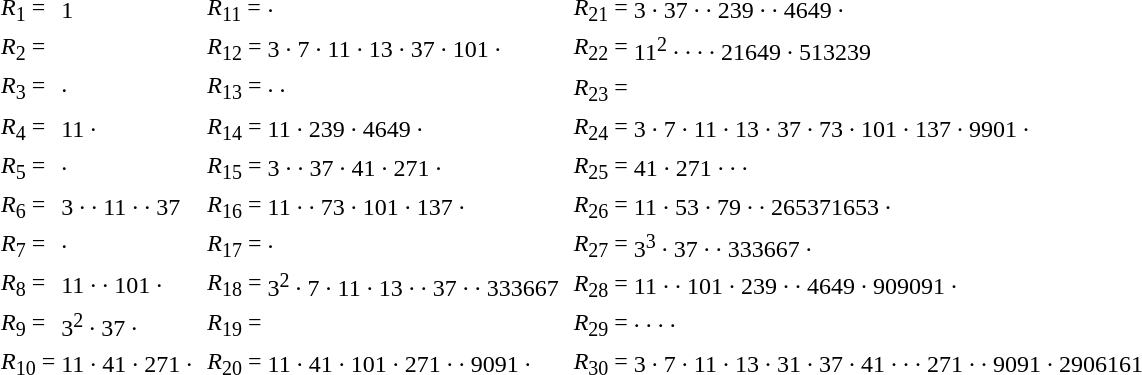<table>
<tr>
<td><br><table>
<tr>
<td><em>R</em><sub>1</sub> =</td>
<td>1</td>
</tr>
<tr>
<td><em>R</em><sub>2</sub> =</td>
<td></td>
</tr>
<tr>
<td><em>R</em><sub>3</sub> =</td>
<td> · </td>
</tr>
<tr>
<td><em>R</em><sub>4</sub> =</td>
<td>11 · </td>
</tr>
<tr>
<td><em>R</em><sub>5</sub> =</td>
<td> · </td>
</tr>
<tr>
<td><em>R</em><sub>6</sub> =</td>
<td>3 ·  · 11 ·  · 37</td>
</tr>
<tr>
<td><em>R</em><sub>7</sub> =</td>
<td> · </td>
</tr>
<tr>
<td><em>R</em><sub>8</sub> =</td>
<td>11 ·  · 101 · </td>
</tr>
<tr>
<td><em>R</em><sub>9</sub> =</td>
<td>3<sup>2</sup> · 37 · </td>
</tr>
<tr>
<td><em>R</em><sub>10</sub> =</td>
<td>11 · 41 · 271 · </td>
</tr>
</table>
</td>
<td><br><table>
<tr>
<td><em>R</em><sub>11</sub> =</td>
<td> · </td>
</tr>
<tr>
<td><em>R</em><sub>12</sub> =</td>
<td>3 · 7 · 11 · 13 · 37 · 101 · </td>
</tr>
<tr>
<td><em>R</em><sub>13</sub> =</td>
<td> ·  · </td>
</tr>
<tr>
<td><em>R</em><sub>14</sub> =</td>
<td>11 · 239 · 4649 · </td>
</tr>
<tr>
<td><em>R</em><sub>15</sub> =</td>
<td>3 ·  · 37 · 41 · 271 · </td>
</tr>
<tr>
<td><em>R</em><sub>16</sub> =</td>
<td>11 ·  · 73 · 101 · 137 · </td>
</tr>
<tr>
<td><em>R</em><sub>17</sub> =</td>
<td> · </td>
</tr>
<tr>
<td><em>R</em><sub>18</sub> =</td>
<td>3<sup>2</sup> · 7 · 11 · 13 ·  · 37 ·  · 333667</td>
</tr>
<tr>
<td><em>R</em><sub>19</sub> =</td>
<td></td>
</tr>
<tr>
<td><em>R</em><sub>20</sub> =</td>
<td>11 · 41 · 101 · 271 ·  · 9091 · </td>
</tr>
</table>
</td>
<td><br><table>
<tr>
<td><em>R</em><sub>21</sub> =</td>
<td>3 · 37 ·  · 239 ·  · 4649 · </td>
</tr>
<tr>
<td><em>R</em><sub>22</sub> =</td>
<td>11<sup>2</sup> ·  ·  ·  · 21649 · 513239</td>
</tr>
<tr>
<td><em>R</em><sub>23</sub> =</td>
<td></td>
</tr>
<tr>
<td><em>R</em><sub>24</sub> =</td>
<td>3 · 7 · 11 · 13 · 37 · 73 · 101 · 137 · 9901 · </td>
</tr>
<tr>
<td><em>R</em><sub>25</sub> =</td>
<td>41 · 271 ·  ·  · </td>
</tr>
<tr>
<td><em>R</em><sub>26</sub> =</td>
<td>11 · 53 · 79 ·  · 265371653 · </td>
</tr>
<tr>
<td><em>R</em><sub>27</sub> =</td>
<td>3<sup>3</sup> · 37 ·  · 333667 · </td>
</tr>
<tr>
<td><em>R</em><sub>28</sub> =</td>
<td>11 ·  · 101 · 239 ·  · 4649 · 909091 · </td>
</tr>
<tr>
<td><em>R</em><sub>29</sub> =</td>
<td> ·  ·  ·  · </td>
</tr>
<tr>
<td><em>R</em><sub>30</sub> =</td>
<td>3 · 7 · 11 · 13 · 31 · 37 · 41 ·  ·  · 271 ·  · 9091 · 2906161</td>
</tr>
</table>
</td>
</tr>
</table>
